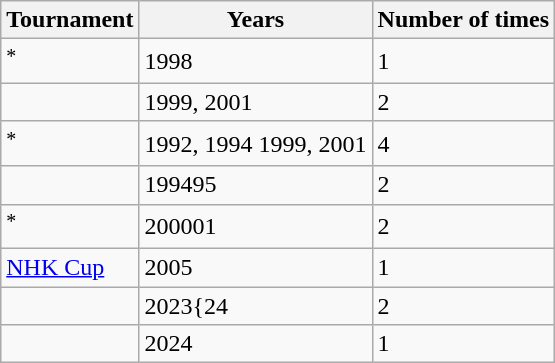<table class="wikitable">
<tr>
<th>Tournament</th>
<th>Years</th>
<th>Number of times</th>
</tr>
<tr>
<td><sup>*</sup></td>
<td>1998</td>
<td>1</td>
</tr>
<tr>
<td></td>
<td>1999, 2001</td>
<td>2</td>
</tr>
<tr>
<td><sup>*</sup></td>
<td>1992, 1994 1999, 2001</td>
<td>4</td>
</tr>
<tr>
<td></td>
<td>199495</td>
<td>2</td>
</tr>
<tr>
<td><sup>*</sup></td>
<td>200001</td>
<td>2</td>
</tr>
<tr>
<td><a href='#'>NHK Cup</a></td>
<td>2005</td>
<td>1</td>
</tr>
<tr>
<td></td>
<td>2023{24</td>
<td>2</td>
</tr>
<tr>
<td></td>
<td>2024</td>
<td>1</td>
</tr>
</table>
